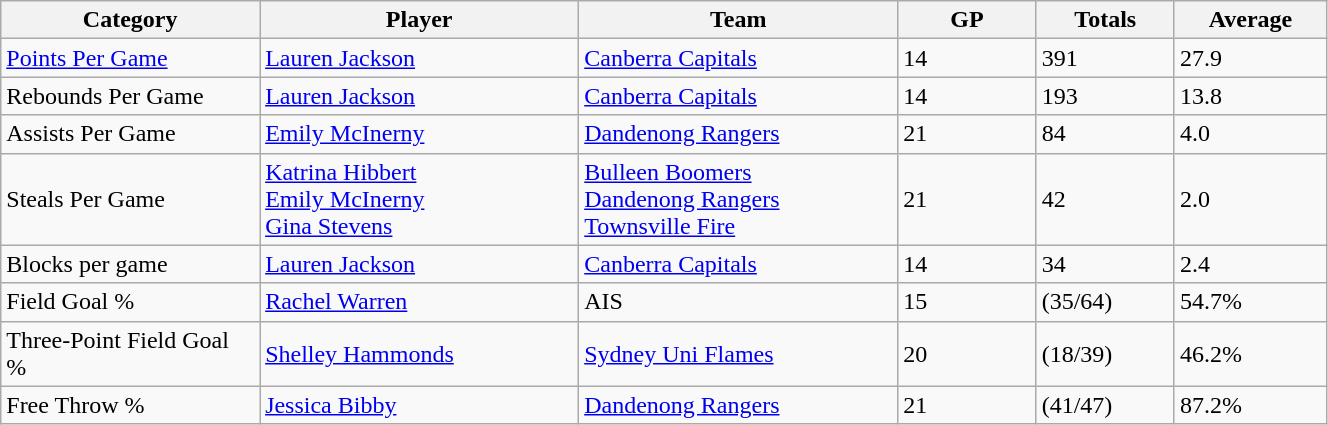<table class="wikitable" style="width: 70%">
<tr>
<th width=100>Category</th>
<th width=125>Player</th>
<th width=125>Team</th>
<th width=50>GP</th>
<th width=50>Totals</th>
<th width=50>Average</th>
</tr>
<tr>
<td><a href='#'>Points Per Game</a></td>
<td><a href='#'>Lauren Jackson</a></td>
<td><a href='#'>Canberra Capitals</a></td>
<td>14</td>
<td>391</td>
<td>27.9</td>
</tr>
<tr>
<td>Rebounds Per Game</td>
<td><a href='#'>Lauren Jackson</a></td>
<td><a href='#'>Canberra Capitals</a></td>
<td>14</td>
<td>193</td>
<td>13.8</td>
</tr>
<tr>
<td>Assists Per Game</td>
<td><a href='#'>Emily McInerny</a></td>
<td><a href='#'>Dandenong Rangers</a></td>
<td>21</td>
<td>84</td>
<td>4.0</td>
</tr>
<tr>
<td>Steals Per Game</td>
<td><a href='#'>Katrina Hibbert</a> <br> <a href='#'>Emily McInerny</a> <br> <a href='#'>Gina Stevens</a></td>
<td><a href='#'>Bulleen Boomers</a> <br> <a href='#'>Dandenong Rangers</a> <br> <a href='#'>Townsville Fire</a></td>
<td>21</td>
<td>42</td>
<td>2.0</td>
</tr>
<tr>
<td>Blocks per game</td>
<td><a href='#'>Lauren Jackson</a></td>
<td><a href='#'>Canberra Capitals</a></td>
<td>14</td>
<td>34</td>
<td>2.4</td>
</tr>
<tr>
<td>Field Goal %</td>
<td><a href='#'>Rachel Warren</a></td>
<td>AIS</td>
<td>15</td>
<td>(35/64)</td>
<td>54.7%</td>
</tr>
<tr>
<td>Three-Point Field Goal %</td>
<td><a href='#'>Shelley Hammonds</a></td>
<td><a href='#'>Sydney Uni Flames</a></td>
<td>20</td>
<td>(18/39)</td>
<td>46.2%</td>
</tr>
<tr>
<td>Free Throw %</td>
<td><a href='#'>Jessica Bibby</a></td>
<td><a href='#'>Dandenong Rangers</a></td>
<td>21</td>
<td>(41/47)</td>
<td>87.2%</td>
</tr>
</table>
